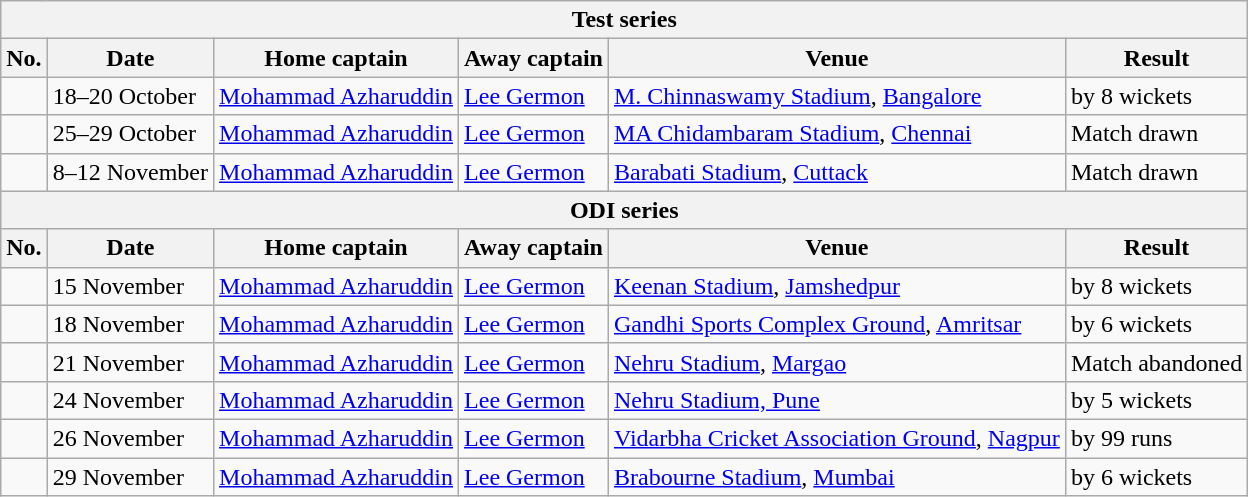<table class="wikitable">
<tr>
<th colspan="9">Test series</th>
</tr>
<tr>
<th>No.</th>
<th>Date</th>
<th>Home captain</th>
<th>Away captain</th>
<th>Venue</th>
<th>Result</th>
</tr>
<tr>
<td></td>
<td>18–20 October</td>
<td><a href='#'>Mohammad Azharuddin</a></td>
<td><a href='#'>Lee Germon</a></td>
<td><a href='#'>M. Chinnaswamy Stadium</a>, <a href='#'>Bangalore</a></td>
<td> by 8 wickets</td>
</tr>
<tr>
<td></td>
<td>25–29 October</td>
<td><a href='#'>Mohammad Azharuddin</a></td>
<td><a href='#'>Lee Germon</a></td>
<td><a href='#'>MA Chidambaram Stadium</a>, <a href='#'>Chennai</a></td>
<td>Match drawn</td>
</tr>
<tr>
<td></td>
<td>8–12 November</td>
<td><a href='#'>Mohammad Azharuddin</a></td>
<td><a href='#'>Lee Germon</a></td>
<td><a href='#'>Barabati Stadium</a>, <a href='#'>Cuttack</a></td>
<td>Match drawn</td>
</tr>
<tr>
<th colspan="9">ODI series</th>
</tr>
<tr>
<th>No.</th>
<th>Date</th>
<th>Home captain</th>
<th>Away captain</th>
<th>Venue</th>
<th>Result</th>
</tr>
<tr>
<td></td>
<td>15 November</td>
<td><a href='#'>Mohammad Azharuddin</a></td>
<td><a href='#'>Lee Germon</a></td>
<td><a href='#'>Keenan Stadium</a>, <a href='#'>Jamshedpur</a></td>
<td> by 8 wickets</td>
</tr>
<tr>
<td></td>
<td>18 November</td>
<td><a href='#'>Mohammad Azharuddin</a></td>
<td><a href='#'>Lee Germon</a></td>
<td><a href='#'>Gandhi Sports Complex Ground</a>, <a href='#'>Amritsar</a></td>
<td> by 6 wickets</td>
</tr>
<tr>
<td></td>
<td>21 November</td>
<td><a href='#'>Mohammad Azharuddin</a></td>
<td><a href='#'>Lee Germon</a></td>
<td><a href='#'>Nehru Stadium</a>, <a href='#'>Margao</a></td>
<td>Match abandoned</td>
</tr>
<tr>
<td></td>
<td>24 November</td>
<td><a href='#'>Mohammad Azharuddin</a></td>
<td><a href='#'>Lee Germon</a></td>
<td><a href='#'>Nehru Stadium, Pune</a></td>
<td> by 5 wickets</td>
</tr>
<tr>
<td></td>
<td>26 November</td>
<td><a href='#'>Mohammad Azharuddin</a></td>
<td><a href='#'>Lee Germon</a></td>
<td><a href='#'>Vidarbha Cricket Association Ground</a>, <a href='#'>Nagpur</a></td>
<td> by 99 runs</td>
</tr>
<tr>
<td></td>
<td>29 November</td>
<td><a href='#'>Mohammad Azharuddin</a></td>
<td><a href='#'>Lee Germon</a></td>
<td><a href='#'>Brabourne Stadium</a>, <a href='#'>Mumbai</a></td>
<td> by 6 wickets</td>
</tr>
</table>
